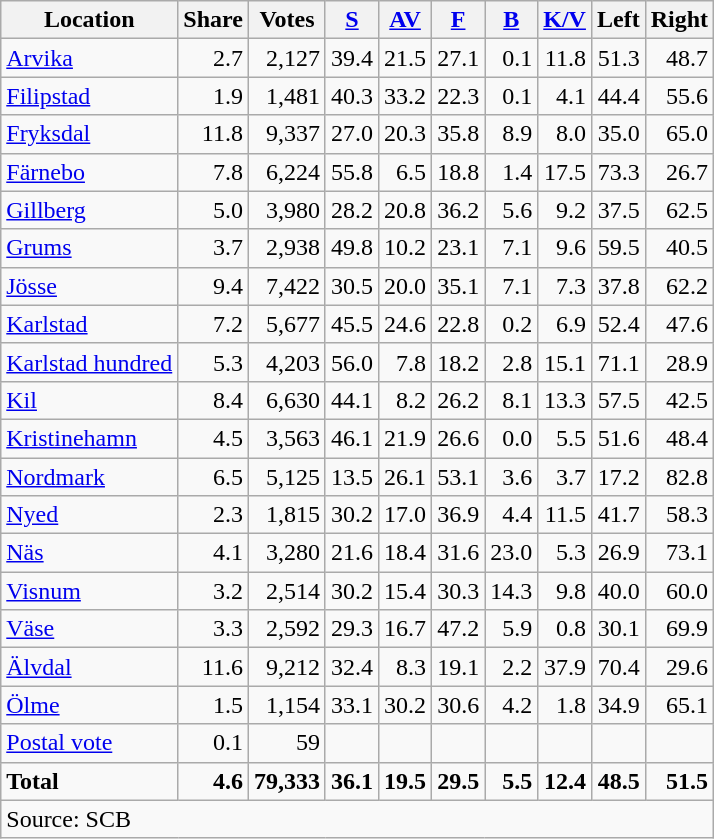<table class="wikitable sortable" style=text-align:right>
<tr>
<th>Location</th>
<th>Share</th>
<th>Votes</th>
<th><a href='#'>S</a></th>
<th><a href='#'>AV</a></th>
<th><a href='#'>F</a></th>
<th><a href='#'>B</a></th>
<th><a href='#'>K/V</a></th>
<th>Left</th>
<th>Right</th>
</tr>
<tr>
<td align=left><a href='#'>Arvika</a></td>
<td>2.7</td>
<td>2,127</td>
<td>39.4</td>
<td>21.5</td>
<td>27.1</td>
<td>0.1</td>
<td>11.8</td>
<td>51.3</td>
<td>48.7</td>
</tr>
<tr>
<td align=left><a href='#'>Filipstad</a></td>
<td>1.9</td>
<td>1,481</td>
<td>40.3</td>
<td>33.2</td>
<td>22.3</td>
<td>0.1</td>
<td>4.1</td>
<td>44.4</td>
<td>55.6</td>
</tr>
<tr>
<td align=left><a href='#'>Fryksdal</a></td>
<td>11.8</td>
<td>9,337</td>
<td>27.0</td>
<td>20.3</td>
<td>35.8</td>
<td>8.9</td>
<td>8.0</td>
<td>35.0</td>
<td>65.0</td>
</tr>
<tr>
<td align=left><a href='#'>Färnebo</a></td>
<td>7.8</td>
<td>6,224</td>
<td>55.8</td>
<td>6.5</td>
<td>18.8</td>
<td>1.4</td>
<td>17.5</td>
<td>73.3</td>
<td>26.7</td>
</tr>
<tr>
<td align=left><a href='#'>Gillberg</a></td>
<td>5.0</td>
<td>3,980</td>
<td>28.2</td>
<td>20.8</td>
<td>36.2</td>
<td>5.6</td>
<td>9.2</td>
<td>37.5</td>
<td>62.5</td>
</tr>
<tr>
<td align=left><a href='#'>Grums</a></td>
<td>3.7</td>
<td>2,938</td>
<td>49.8</td>
<td>10.2</td>
<td>23.1</td>
<td>7.1</td>
<td>9.6</td>
<td>59.5</td>
<td>40.5</td>
</tr>
<tr>
<td align=left><a href='#'>Jösse</a></td>
<td>9.4</td>
<td>7,422</td>
<td>30.5</td>
<td>20.0</td>
<td>35.1</td>
<td>7.1</td>
<td>7.3</td>
<td>37.8</td>
<td>62.2</td>
</tr>
<tr>
<td align=left><a href='#'>Karlstad</a></td>
<td>7.2</td>
<td>5,677</td>
<td>45.5</td>
<td>24.6</td>
<td>22.8</td>
<td>0.2</td>
<td>6.9</td>
<td>52.4</td>
<td>47.6</td>
</tr>
<tr>
<td align=left><a href='#'>Karlstad hundred</a></td>
<td>5.3</td>
<td>4,203</td>
<td>56.0</td>
<td>7.8</td>
<td>18.2</td>
<td>2.8</td>
<td>15.1</td>
<td>71.1</td>
<td>28.9</td>
</tr>
<tr>
<td align=left><a href='#'>Kil</a></td>
<td>8.4</td>
<td>6,630</td>
<td>44.1</td>
<td>8.2</td>
<td>26.2</td>
<td>8.1</td>
<td>13.3</td>
<td>57.5</td>
<td>42.5</td>
</tr>
<tr>
<td align=left><a href='#'>Kristinehamn</a></td>
<td>4.5</td>
<td>3,563</td>
<td>46.1</td>
<td>21.9</td>
<td>26.6</td>
<td>0.0</td>
<td>5.5</td>
<td>51.6</td>
<td>48.4</td>
</tr>
<tr>
<td align=left><a href='#'>Nordmark</a></td>
<td>6.5</td>
<td>5,125</td>
<td>13.5</td>
<td>26.1</td>
<td>53.1</td>
<td>3.6</td>
<td>3.7</td>
<td>17.2</td>
<td>82.8</td>
</tr>
<tr>
<td align=left><a href='#'>Nyed</a></td>
<td>2.3</td>
<td>1,815</td>
<td>30.2</td>
<td>17.0</td>
<td>36.9</td>
<td>4.4</td>
<td>11.5</td>
<td>41.7</td>
<td>58.3</td>
</tr>
<tr>
<td align=left><a href='#'>Näs</a></td>
<td>4.1</td>
<td>3,280</td>
<td>21.6</td>
<td>18.4</td>
<td>31.6</td>
<td>23.0</td>
<td>5.3</td>
<td>26.9</td>
<td>73.1</td>
</tr>
<tr>
<td align=left><a href='#'>Visnum</a></td>
<td>3.2</td>
<td>2,514</td>
<td>30.2</td>
<td>15.4</td>
<td>30.3</td>
<td>14.3</td>
<td>9.8</td>
<td>40.0</td>
<td>60.0</td>
</tr>
<tr>
<td align=left><a href='#'>Väse</a></td>
<td>3.3</td>
<td>2,592</td>
<td>29.3</td>
<td>16.7</td>
<td>47.2</td>
<td>5.9</td>
<td>0.8</td>
<td>30.1</td>
<td>69.9</td>
</tr>
<tr>
<td align=left><a href='#'>Älvdal</a></td>
<td>11.6</td>
<td>9,212</td>
<td>32.4</td>
<td>8.3</td>
<td>19.1</td>
<td>2.2</td>
<td>37.9</td>
<td>70.4</td>
<td>29.6</td>
</tr>
<tr>
<td align=left><a href='#'>Ölme</a></td>
<td>1.5</td>
<td>1,154</td>
<td>33.1</td>
<td>30.2</td>
<td>30.6</td>
<td>4.2</td>
<td>1.8</td>
<td>34.9</td>
<td>65.1</td>
</tr>
<tr>
<td align=left><a href='#'>Postal vote</a></td>
<td>0.1</td>
<td>59</td>
<td></td>
<td></td>
<td></td>
<td></td>
<td></td>
<td></td>
<td></td>
</tr>
<tr>
<td align=left><strong>Total</strong></td>
<td><strong>4.6</strong></td>
<td><strong>79,333</strong></td>
<td><strong>36.1</strong></td>
<td><strong>19.5</strong></td>
<td><strong>29.5</strong></td>
<td><strong>5.5</strong></td>
<td><strong>12.4</strong></td>
<td><strong>48.5</strong></td>
<td><strong>51.5</strong></td>
</tr>
<tr>
<td align=left colspan=10>Source: SCB </td>
</tr>
</table>
